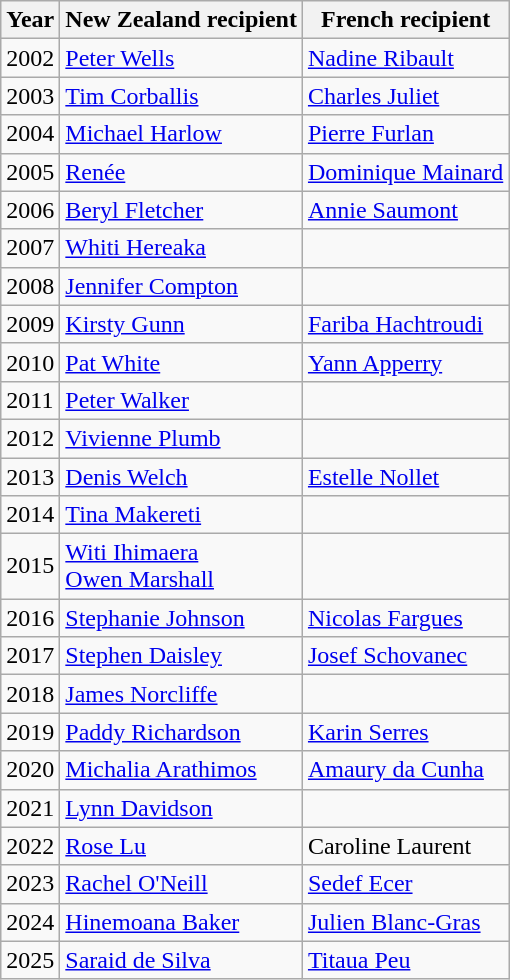<table class="wikitable">
<tr>
<th>Year</th>
<th>New Zealand recipient</th>
<th>French recipient</th>
</tr>
<tr>
<td>2002</td>
<td><a href='#'>Peter Wells</a></td>
<td><a href='#'>Nadine Ribault</a></td>
</tr>
<tr>
<td>2003</td>
<td><a href='#'>Tim Corballis</a></td>
<td><a href='#'>Charles Juliet</a></td>
</tr>
<tr>
<td>2004</td>
<td><a href='#'>Michael Harlow</a></td>
<td><a href='#'>Pierre Furlan</a></td>
</tr>
<tr>
<td>2005</td>
<td><a href='#'>Renée</a></td>
<td><a href='#'>Dominique Mainard</a></td>
</tr>
<tr>
<td>2006</td>
<td><a href='#'>Beryl Fletcher</a></td>
<td><a href='#'>Annie Saumont</a></td>
</tr>
<tr>
<td>2007</td>
<td><a href='#'>Whiti Hereaka</a></td>
<td></td>
</tr>
<tr>
<td>2008</td>
<td><a href='#'>Jennifer Compton</a></td>
<td></td>
</tr>
<tr>
<td>2009</td>
<td><a href='#'>Kirsty Gunn</a></td>
<td><a href='#'>Fariba Hachtroudi</a></td>
</tr>
<tr>
<td>2010</td>
<td><a href='#'>Pat White</a></td>
<td><a href='#'>Yann Apperry</a></td>
</tr>
<tr>
<td>2011</td>
<td><a href='#'>Peter Walker</a></td>
<td></td>
</tr>
<tr>
<td>2012</td>
<td><a href='#'>Vivienne Plumb</a></td>
<td></td>
</tr>
<tr>
<td>2013</td>
<td><a href='#'>Denis Welch</a></td>
<td><a href='#'>Estelle Nollet</a></td>
</tr>
<tr>
<td>2014</td>
<td><a href='#'>Tina Makereti</a></td>
<td></td>
</tr>
<tr>
<td>2015</td>
<td><a href='#'>Witi Ihimaera</a><br><a href='#'>Owen Marshall</a></td>
<td></td>
</tr>
<tr>
<td>2016</td>
<td><a href='#'>Stephanie Johnson</a></td>
<td><a href='#'>Nicolas Fargues</a></td>
</tr>
<tr>
<td>2017</td>
<td><a href='#'>Stephen Daisley</a></td>
<td><a href='#'>Josef Schovanec</a></td>
</tr>
<tr>
<td>2018</td>
<td><a href='#'>James Norcliffe</a></td>
<td></td>
</tr>
<tr>
<td>2019</td>
<td><a href='#'>Paddy Richardson</a></td>
<td><a href='#'>Karin Serres</a></td>
</tr>
<tr>
<td>2020</td>
<td><a href='#'>Michalia Arathimos</a></td>
<td><a href='#'>Amaury da Cunha</a></td>
</tr>
<tr>
<td>2021</td>
<td><a href='#'>Lynn Davidson</a></td>
<td></td>
</tr>
<tr>
<td>2022</td>
<td><a href='#'>Rose Lu</a></td>
<td>Caroline Laurent</td>
</tr>
<tr>
<td>2023</td>
<td><a href='#'>Rachel O'Neill</a></td>
<td><a href='#'>Sedef Ecer</a></td>
</tr>
<tr>
<td>2024</td>
<td><a href='#'>Hinemoana Baker</a></td>
<td><a href='#'>Julien Blanc-Gras</a></td>
</tr>
<tr>
<td>2025</td>
<td><a href='#'>Saraid de Silva</a></td>
<td><a href='#'>Titaua Peu</a></td>
</tr>
</table>
